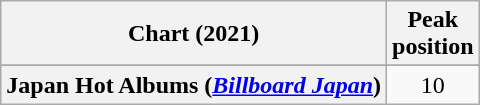<table class="wikitable sortable plainrowheaders" style="text-align:center">
<tr>
<th scope="col">Chart (2021)</th>
<th scope="col">Peak<br>position</th>
</tr>
<tr>
</tr>
<tr>
<th scope="row">Japan Hot Albums (<em><a href='#'>Billboard Japan</a></em>)</th>
<td>10</td>
</tr>
</table>
